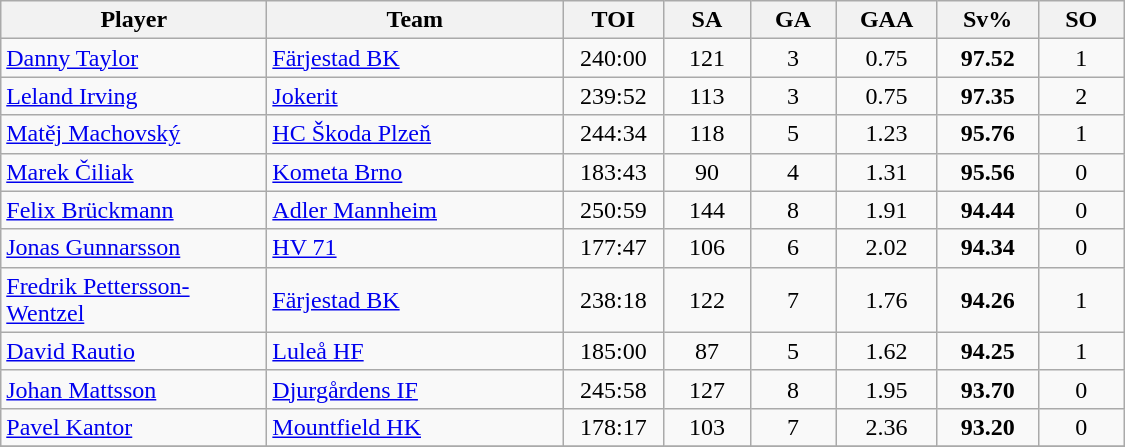<table class="wikitable sortable" style="text-align:center;">
<tr>
<th style="width:170px;">Player</th>
<th style="width:190px;">Team</th>
<th style="width:60px;">TOI</th>
<th style="width:50px;">SA</th>
<th style="width:50px;">GA</th>
<th style="width:60px;">GAA</th>
<th style="width:60px;">Sv%</th>
<th style="width:50px;">SO</th>
</tr>
<tr>
<td style="text-align:left;"> <a href='#'>Danny Taylor</a></td>
<td style="text-align:left;"> <a href='#'>Färjestad BK</a></td>
<td>240:00</td>
<td>121</td>
<td>3</td>
<td>0.75</td>
<td><strong>97.52</strong></td>
<td>1</td>
</tr>
<tr>
<td style="text-align:left;"> <a href='#'>Leland Irving</a></td>
<td style="text-align:left;"> <a href='#'>Jokerit</a></td>
<td>239:52</td>
<td>113</td>
<td>3</td>
<td>0.75</td>
<td><strong>97.35</strong></td>
<td>2</td>
</tr>
<tr>
<td style="text-align:left;"> <a href='#'>Matěj Machovský</a></td>
<td style="text-align:left;"> <a href='#'>HC Škoda Plzeň</a></td>
<td>244:34</td>
<td>118</td>
<td>5</td>
<td>1.23</td>
<td><strong>95.76</strong></td>
<td>1</td>
</tr>
<tr>
<td style="text-align:left;"> <a href='#'>Marek Čiliak</a></td>
<td style="text-align:left;"> <a href='#'>Kometa Brno</a></td>
<td>183:43</td>
<td>90</td>
<td>4</td>
<td>1.31</td>
<td><strong>95.56</strong></td>
<td>0</td>
</tr>
<tr>
<td style="text-align:left;"> <a href='#'>Felix Brückmann</a></td>
<td style="text-align:left;"> <a href='#'>Adler Mannheim</a></td>
<td>250:59</td>
<td>144</td>
<td>8</td>
<td>1.91</td>
<td><strong>94.44</strong></td>
<td>0</td>
</tr>
<tr>
<td style="text-align:left;"> <a href='#'>Jonas Gunnarsson</a></td>
<td style="text-align:left;"> <a href='#'>HV 71</a></td>
<td>177:47</td>
<td>106</td>
<td>6</td>
<td>2.02</td>
<td><strong>94.34</strong></td>
<td>0</td>
</tr>
<tr>
<td style="text-align:left;"> <a href='#'>Fredrik Pettersson-Wentzel</a></td>
<td style="text-align:left;"> <a href='#'>Färjestad BK</a></td>
<td>238:18</td>
<td>122</td>
<td>7</td>
<td>1.76</td>
<td><strong>94.26</strong></td>
<td>1</td>
</tr>
<tr>
<td style="text-align:left;"> <a href='#'>David Rautio</a></td>
<td style="text-align:left;"> <a href='#'>Luleå HF</a></td>
<td>185:00</td>
<td>87</td>
<td>5</td>
<td>1.62</td>
<td><strong>94.25</strong></td>
<td>1</td>
</tr>
<tr>
<td style="text-align:left;"> <a href='#'>Johan Mattsson</a></td>
<td style="text-align:left;"> <a href='#'>Djurgårdens IF</a></td>
<td>245:58</td>
<td>127</td>
<td>8</td>
<td>1.95</td>
<td><strong>93.70</strong></td>
<td>0</td>
</tr>
<tr>
<td style="text-align:left;"> <a href='#'>Pavel Kantor</a></td>
<td style="text-align:left;"> <a href='#'>Mountfield HK</a></td>
<td>178:17</td>
<td>103</td>
<td>7</td>
<td>2.36</td>
<td><strong>93.20</strong></td>
<td>0</td>
</tr>
<tr>
</tr>
</table>
